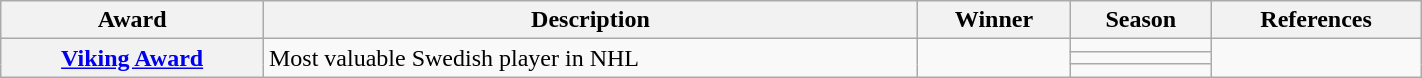<table class="wikitable sortable" width="75%">
<tr>
<th scope="col">Award</th>
<th scope="col" class="unsortable">Description</th>
<th scope="col">Winner</th>
<th scope="col">Season</th>
<th scope="col" class="unsortable">References</th>
</tr>
<tr>
<th scope="row" rowspan="3"><a href='#'>Viking Award</a></th>
<td rowspan="3">Most valuable Swedish player in NHL</td>
<td rowspan="3"></td>
<td></td>
<td rowspan="3"></td>
</tr>
<tr>
<td></td>
</tr>
<tr>
<td></td>
</tr>
</table>
